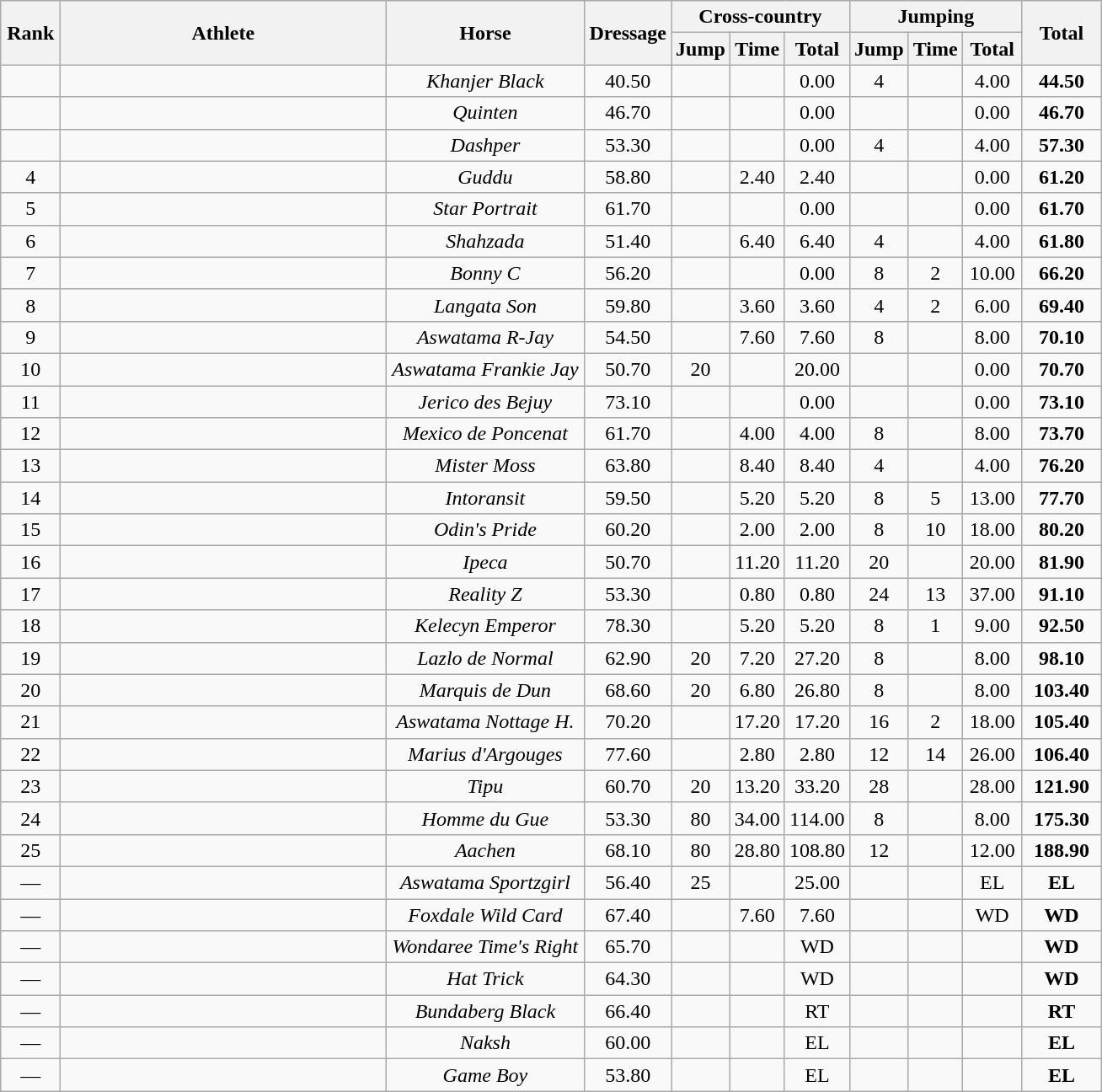<table class="wikitable" style="text-align:center">
<tr>
<th rowspan=2 width=40>Rank</th>
<th rowspan=2 width=250>Athlete</th>
<th rowspan=2 width=150>Horse</th>
<th rowspan=2 width=60>Dressage</th>
<th colspan=3>Cross-country</th>
<th colspan=3>Jumping</th>
<th rowspan=2 width=55>Total</th>
</tr>
<tr>
<th width=35>Jump</th>
<th width=35>Time</th>
<th width=40>Total</th>
<th width=35>Jump</th>
<th width=35>Time</th>
<th width=40>Total</th>
</tr>
<tr>
<td></td>
<td align=left></td>
<td><em>Khanjer Black</em></td>
<td>40.50</td>
<td></td>
<td></td>
<td>0.00</td>
<td>4</td>
<td></td>
<td>4.00</td>
<td><strong>44.50</strong></td>
</tr>
<tr>
<td></td>
<td align=left></td>
<td><em>Quinten</em></td>
<td>46.70</td>
<td></td>
<td></td>
<td>0.00</td>
<td></td>
<td></td>
<td>0.00</td>
<td><strong>46.70</strong></td>
</tr>
<tr>
<td></td>
<td align=left></td>
<td><em>Dashper</em></td>
<td>53.30</td>
<td></td>
<td></td>
<td>0.00</td>
<td>4</td>
<td></td>
<td>4.00</td>
<td><strong>57.30</strong></td>
</tr>
<tr>
<td>4</td>
<td align=left></td>
<td><em>Guddu</em></td>
<td>58.80</td>
<td></td>
<td>2.40</td>
<td>2.40</td>
<td></td>
<td></td>
<td>0.00</td>
<td><strong>61.20</strong></td>
</tr>
<tr>
<td>5</td>
<td align=left></td>
<td><em>Star Portrait</em></td>
<td>61.70</td>
<td></td>
<td></td>
<td>0.00</td>
<td></td>
<td></td>
<td>0.00</td>
<td><strong>61.70</strong></td>
</tr>
<tr>
<td>6</td>
<td align=left></td>
<td><em>Shahzada</em></td>
<td>51.40</td>
<td></td>
<td>6.40</td>
<td>6.40</td>
<td>4</td>
<td></td>
<td>4.00</td>
<td><strong>61.80</strong></td>
</tr>
<tr>
<td>7</td>
<td align=left></td>
<td><em>Bonny C</em></td>
<td>56.20</td>
<td></td>
<td></td>
<td>0.00</td>
<td>8</td>
<td>2</td>
<td>10.00</td>
<td><strong>66.20</strong></td>
</tr>
<tr>
<td>8</td>
<td align=left></td>
<td><em>Langata Son</em></td>
<td>59.80</td>
<td></td>
<td>3.60</td>
<td>3.60</td>
<td>4</td>
<td>2</td>
<td>6.00</td>
<td><strong>69.40</strong></td>
</tr>
<tr>
<td>9</td>
<td align=left></td>
<td><em>Aswatama R-Jay</em></td>
<td>54.50</td>
<td></td>
<td>7.60</td>
<td>7.60</td>
<td>8</td>
<td></td>
<td>8.00</td>
<td><strong>70.10</strong></td>
</tr>
<tr>
<td>10</td>
<td align=left></td>
<td><em>Aswatama Frankie Jay</em></td>
<td>50.70</td>
<td>20</td>
<td></td>
<td>20.00</td>
<td></td>
<td></td>
<td>0.00</td>
<td><strong>70.70</strong></td>
</tr>
<tr>
<td>11</td>
<td align=left></td>
<td><em>Jerico des Bejuy</em></td>
<td>73.10</td>
<td></td>
<td></td>
<td>0.00</td>
<td></td>
<td></td>
<td>0.00</td>
<td><strong>73.10</strong></td>
</tr>
<tr>
<td>12</td>
<td align=left></td>
<td><em>Mexico de Poncenat</em></td>
<td>61.70</td>
<td></td>
<td>4.00</td>
<td>4.00</td>
<td>8</td>
<td></td>
<td>8.00</td>
<td><strong>73.70</strong></td>
</tr>
<tr>
<td>13</td>
<td align=left></td>
<td><em>Mister Moss</em></td>
<td>63.80</td>
<td></td>
<td>8.40</td>
<td>8.40</td>
<td>4</td>
<td></td>
<td>4.00</td>
<td><strong>76.20</strong></td>
</tr>
<tr>
<td>14</td>
<td align=left></td>
<td><em>Intoransit</em></td>
<td>59.50</td>
<td></td>
<td>5.20</td>
<td>5.20</td>
<td>8</td>
<td>5</td>
<td>13.00</td>
<td><strong>77.70</strong></td>
</tr>
<tr>
<td>15</td>
<td align=left></td>
<td><em>Odin's Pride</em></td>
<td>60.20</td>
<td></td>
<td>2.00</td>
<td>2.00</td>
<td>8</td>
<td>10</td>
<td>18.00</td>
<td><strong>80.20</strong></td>
</tr>
<tr>
<td>16</td>
<td align=left></td>
<td><em>Ipeca</em></td>
<td>50.70</td>
<td></td>
<td>11.20</td>
<td>11.20</td>
<td>20</td>
<td></td>
<td>20.00</td>
<td><strong>81.90</strong></td>
</tr>
<tr>
<td>17</td>
<td align=left></td>
<td><em>Reality Z</em></td>
<td>53.30</td>
<td></td>
<td>0.80</td>
<td>0.80</td>
<td>24</td>
<td>13</td>
<td>37.00</td>
<td><strong>91.10</strong></td>
</tr>
<tr>
<td>18</td>
<td align=left></td>
<td><em>Kelecyn Emperor</em></td>
<td>78.30</td>
<td></td>
<td>5.20</td>
<td>5.20</td>
<td>8</td>
<td>1</td>
<td>9.00</td>
<td><strong>92.50</strong></td>
</tr>
<tr>
<td>19</td>
<td align=left></td>
<td><em>Lazlo de Normal</em></td>
<td>62.90</td>
<td>20</td>
<td>7.20</td>
<td>27.20</td>
<td>8</td>
<td></td>
<td>8.00</td>
<td><strong>98.10</strong></td>
</tr>
<tr>
<td>20</td>
<td align=left></td>
<td><em>Marquis de Dun</em></td>
<td>68.60</td>
<td>20</td>
<td>6.80</td>
<td>26.80</td>
<td>8</td>
<td></td>
<td>8.00</td>
<td><strong>103.40</strong></td>
</tr>
<tr>
<td>21</td>
<td align=left></td>
<td><em>Aswatama Nottage H.</em></td>
<td>70.20</td>
<td></td>
<td>17.20</td>
<td>17.20</td>
<td>16</td>
<td>2</td>
<td>18.00</td>
<td><strong>105.40</strong></td>
</tr>
<tr>
<td>22</td>
<td align=left></td>
<td><em>Marius d'Argouges</em></td>
<td>77.60</td>
<td></td>
<td>2.80</td>
<td>2.80</td>
<td>12</td>
<td>14</td>
<td>26.00</td>
<td><strong>106.40</strong></td>
</tr>
<tr>
<td>23</td>
<td align=left></td>
<td><em>Tipu</em></td>
<td>60.70</td>
<td>20</td>
<td>13.20</td>
<td>33.20</td>
<td>28</td>
<td></td>
<td>28.00</td>
<td><strong>121.90</strong></td>
</tr>
<tr>
<td>24</td>
<td align=left></td>
<td><em>Homme du Gue</em></td>
<td>53.30</td>
<td>80</td>
<td>34.00</td>
<td>114.00</td>
<td>8</td>
<td></td>
<td>8.00</td>
<td><strong>175.30</strong></td>
</tr>
<tr>
<td>25</td>
<td align=left></td>
<td><em>Aachen</em></td>
<td>68.10</td>
<td>80</td>
<td>28.80</td>
<td>108.80</td>
<td>12</td>
<td></td>
<td>12.00</td>
<td><strong>188.90</strong></td>
</tr>
<tr>
<td>—</td>
<td align=left></td>
<td><em>Aswatama Sportzgirl</em></td>
<td>56.40</td>
<td>25</td>
<td></td>
<td>25.00</td>
<td></td>
<td></td>
<td>EL</td>
<td><strong>EL</strong></td>
</tr>
<tr>
<td>—</td>
<td align=left></td>
<td><em>Foxdale Wild Card</em></td>
<td>67.40</td>
<td></td>
<td>7.60</td>
<td>7.60</td>
<td></td>
<td></td>
<td>WD</td>
<td><strong>WD</strong></td>
</tr>
<tr>
<td>—</td>
<td align=left></td>
<td><em>Wondaree Time's Right</em></td>
<td>65.70</td>
<td></td>
<td></td>
<td>WD</td>
<td></td>
<td></td>
<td></td>
<td><strong>WD</strong></td>
</tr>
<tr>
<td>—</td>
<td align=left></td>
<td><em>Hat Trick</em></td>
<td>64.30</td>
<td></td>
<td></td>
<td>WD</td>
<td></td>
<td></td>
<td></td>
<td><strong>WD</strong></td>
</tr>
<tr>
<td>—</td>
<td align=left></td>
<td><em>Bundaberg Black</em></td>
<td>66.40</td>
<td></td>
<td></td>
<td>RT</td>
<td></td>
<td></td>
<td></td>
<td><strong>RT</strong></td>
</tr>
<tr>
<td>—</td>
<td align=left></td>
<td><em>Naksh</em></td>
<td>60.00</td>
<td></td>
<td></td>
<td>EL</td>
<td></td>
<td></td>
<td></td>
<td><strong>EL</strong></td>
</tr>
<tr>
<td>—</td>
<td align=left></td>
<td><em>Game Boy</em></td>
<td>53.80</td>
<td></td>
<td></td>
<td>EL</td>
<td></td>
<td></td>
<td></td>
<td><strong>EL</strong></td>
</tr>
</table>
